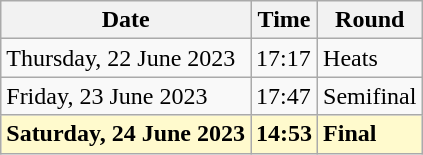<table class="wikitable">
<tr>
<th>Date</th>
<th>Time</th>
<th>Round</th>
</tr>
<tr>
<td>Thursday, 22 June 2023</td>
<td>17:17</td>
<td>Heats</td>
</tr>
<tr>
<td>Friday, 23 June 2023</td>
<td>17:47</td>
<td>Semifinal</td>
</tr>
<tr style=background:lemonchiffon>
<td><strong>Saturday, 24 June 2023</strong></td>
<td><strong>14:53</strong></td>
<td><strong>Final</strong></td>
</tr>
</table>
